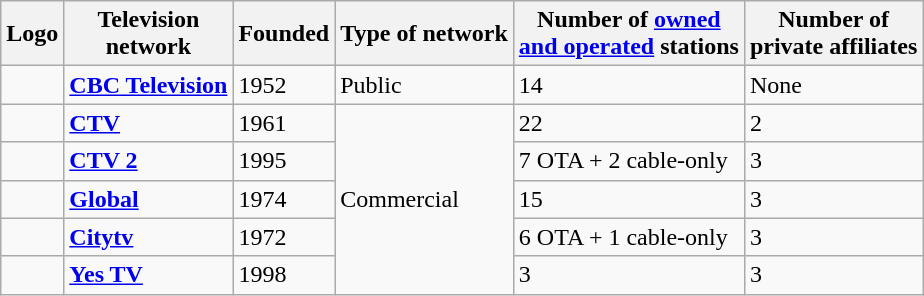<table class="wikitable">
<tr>
<th>Logo</th>
<th>Television<br>network</th>
<th>Founded</th>
<th>Type of network</th>
<th>Number of <a href='#'>owned<br>and operated</a> stations</th>
<th>Number of<br>private affiliates</th>
</tr>
<tr>
<td></td>
<td><strong><a href='#'>CBC Television</a></strong></td>
<td>1952</td>
<td>Public</td>
<td>14</td>
<td>None</td>
</tr>
<tr>
<td></td>
<td><a href='#'><strong>CTV</strong></a></td>
<td>1961</td>
<td rowspan="9">Commercial</td>
<td>22</td>
<td>2</td>
</tr>
<tr>
<td></td>
<td><strong><a href='#'>CTV 2</a></strong></td>
<td>1995</td>
<td>7 OTA + 2 cable-only</td>
<td>3</td>
</tr>
<tr>
<td></td>
<td><a href='#'><strong>Global</strong></a></td>
<td>1974</td>
<td>15</td>
<td>3</td>
</tr>
<tr>
<td></td>
<td><strong><a href='#'>Citytv</a></strong></td>
<td>1972</td>
<td>6 OTA + 1 cable-only</td>
<td>3</td>
</tr>
<tr>
<td></td>
<td><strong><a href='#'>Yes TV</a></strong></td>
<td>1998</td>
<td>3</td>
<td>3</td>
</tr>
</table>
